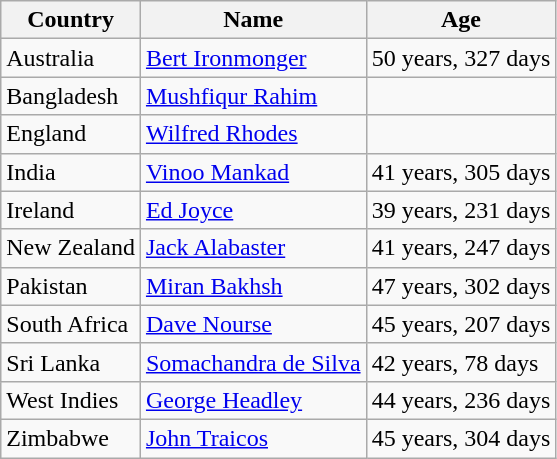<table class="wikitable sortable">
<tr>
<th>Country</th>
<th>Name</th>
<th>Age</th>
</tr>
<tr>
<td>Australia</td>
<td><a href='#'>Bert Ironmonger</a></td>
<td>50 years, 327 days</td>
</tr>
<tr>
<td>Bangladesh</td>
<td><a href='#'>Mushfiqur Rahim</a></td>
<td></td>
</tr>
<tr>
<td>England</td>
<td><a href='#'>Wilfred Rhodes</a></td>
<td></td>
</tr>
<tr>
<td>India</td>
<td><a href='#'>Vinoo Mankad</a></td>
<td>41 years, 305 days</td>
</tr>
<tr>
<td>Ireland</td>
<td><a href='#'>Ed Joyce</a></td>
<td>39 years, 231 days</td>
</tr>
<tr>
<td>New Zealand</td>
<td><a href='#'>Jack Alabaster</a></td>
<td>41 years, 247 days</td>
</tr>
<tr>
<td>Pakistan</td>
<td><a href='#'>Miran Bakhsh</a></td>
<td>47 years, 302 days</td>
</tr>
<tr>
<td>South Africa</td>
<td><a href='#'>Dave Nourse</a></td>
<td>45 years, 207 days</td>
</tr>
<tr>
<td>Sri Lanka</td>
<td><a href='#'>Somachandra de Silva</a></td>
<td>42 years, 78 days</td>
</tr>
<tr>
<td>West Indies</td>
<td><a href='#'>George Headley</a></td>
<td>44 years, 236 days</td>
</tr>
<tr>
<td>Zimbabwe</td>
<td><a href='#'>John Traicos</a></td>
<td>45 years, 304 days</td>
</tr>
</table>
